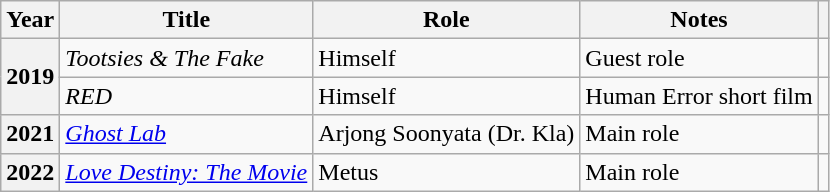<table class="wikitable sortable plainrowheaders">
<tr>
<th scope="col">Year</th>
<th scope="col">Title</th>
<th scope="col">Role</th>
<th scope="col" class="unsortable">Notes</th>
<th scope="col" class="unsortable"></th>
</tr>
<tr>
<th scope="row" rowspan="2">2019</th>
<td><em>Tootsies & The Fake</em></td>
<td>Himself</td>
<td>Guest role</td>
<td style="text-align: center;"></td>
</tr>
<tr>
<td><em>RED</em></td>
<td>Himself</td>
<td>Human Error short film</td>
<td style="text-align: center;"></td>
</tr>
<tr>
<th scope="row">2021</th>
<td><em><a href='#'>Ghost Lab</a></em></td>
<td>Arjong Soonyata (Dr. Kla)</td>
<td>Main role</td>
<td style="text-align: center;"></td>
</tr>
<tr>
<th scope="row">2022</th>
<td><em><a href='#'>Love Destiny: The Movie</a></em></td>
<td>Metus</td>
<td>Main role</td>
<td style="text-align: center;"></td>
</tr>
</table>
